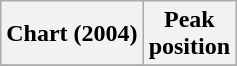<table class="wikitable plainrowheaders">
<tr>
<th scope="col">Chart (2004)</th>
<th scope="col">Peak<br>position</th>
</tr>
<tr>
</tr>
</table>
